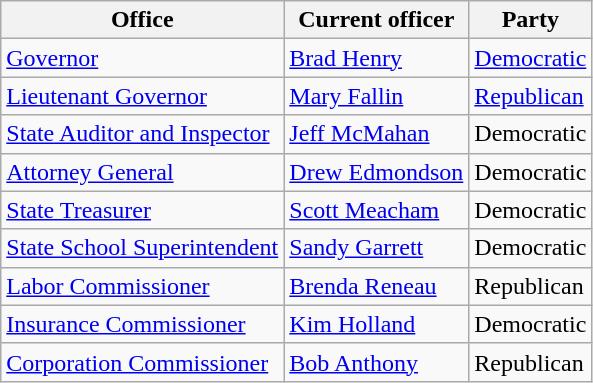<table class=wikitable>
<tr>
<th>Office</th>
<th>Current officer</th>
<th>Party</th>
</tr>
<tr>
<td><a href='#'>Governor</a></td>
<td><a href='#'>Brad Henry</a></td>
<td><a href='#'>Democratic</a></td>
</tr>
<tr>
<td><a href='#'>Lieutenant Governor</a></td>
<td><a href='#'>Mary Fallin</a></td>
<td><a href='#'>Republican</a></td>
</tr>
<tr>
<td><a href='#'>State Auditor and Inspector</a></td>
<td><a href='#'>Jeff McMahan</a></td>
<td>Democratic</td>
</tr>
<tr>
<td><a href='#'>Attorney General</a></td>
<td><a href='#'>Drew Edmondson</a></td>
<td>Democratic</td>
</tr>
<tr>
<td><a href='#'>State Treasurer</a></td>
<td><a href='#'>Scott Meacham</a></td>
<td>Democratic</td>
</tr>
<tr>
<td><a href='#'>State School Superintendent</a></td>
<td><a href='#'>Sandy Garrett</a></td>
<td>Democratic</td>
</tr>
<tr>
<td><a href='#'>Labor Commissioner</a></td>
<td><a href='#'>Brenda Reneau</a></td>
<td>Republican</td>
</tr>
<tr>
<td><a href='#'>Insurance Commissioner</a></td>
<td><a href='#'>Kim Holland</a></td>
<td>Democratic</td>
</tr>
<tr>
<td><a href='#'>Corporation Commissioner</a></td>
<td><a href='#'>Bob Anthony</a></td>
<td>Republican</td>
</tr>
</table>
